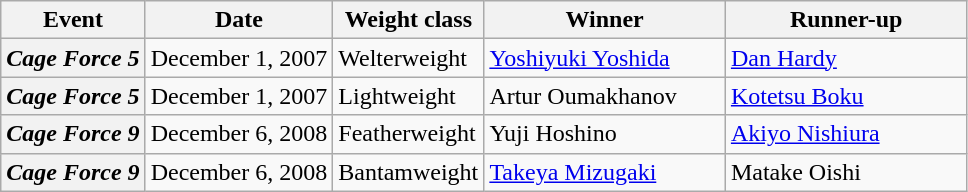<table class="wikitable">
<tr>
<th>Event</th>
<th>Date</th>
<th>Weight class</th>
<th width=25%>Winner</th>
<th width=25%>Runner-up</th>
</tr>
<tr>
<th><em>Cage Force 5</em></th>
<td>December 1, 2007</td>
<td>Welterweight</td>
<td> <a href='#'>Yoshiyuki Yoshida</a></td>
<td> <a href='#'>Dan Hardy</a></td>
</tr>
<tr>
<th><em>Cage Force 5</em></th>
<td>December 1, 2007</td>
<td>Lightweight</td>
<td> Artur Oumakhanov</td>
<td> <a href='#'>Kotetsu Boku</a></td>
</tr>
<tr>
<th><em>Cage Force 9</em></th>
<td>December 6, 2008</td>
<td>Featherweight</td>
<td> Yuji Hoshino</td>
<td> <a href='#'>Akiyo Nishiura</a></td>
</tr>
<tr>
<th><em>Cage Force 9</em></th>
<td>December 6, 2008</td>
<td>Bantamweight</td>
<td> <a href='#'>Takeya Mizugaki</a></td>
<td> Matake Oishi</td>
</tr>
</table>
